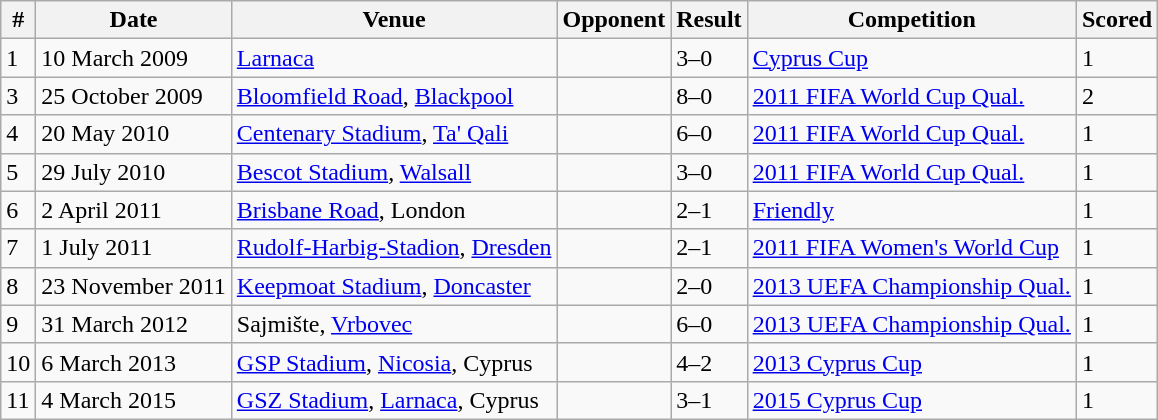<table class="wikitable">
<tr>
<th>#</th>
<th>Date</th>
<th>Venue</th>
<th>Opponent</th>
<th>Result</th>
<th>Competition</th>
<th>Scored</th>
</tr>
<tr>
<td>1</td>
<td>10 March 2009</td>
<td><a href='#'>Larnaca</a></td>
<td></td>
<td>3–0</td>
<td><a href='#'>Cyprus Cup</a></td>
<td>1</td>
</tr>
<tr>
<td>3</td>
<td>25 October 2009</td>
<td><a href='#'>Bloomfield Road</a>, <a href='#'>Blackpool</a></td>
<td></td>
<td>8–0</td>
<td><a href='#'>2011 FIFA World Cup Qual.</a></td>
<td>2</td>
</tr>
<tr>
<td>4</td>
<td>20 May 2010</td>
<td><a href='#'>Centenary Stadium</a>, <a href='#'>Ta' Qali</a></td>
<td></td>
<td>6–0</td>
<td><a href='#'>2011 FIFA World Cup Qual.</a></td>
<td>1</td>
</tr>
<tr>
<td>5</td>
<td>29 July 2010</td>
<td><a href='#'>Bescot Stadium</a>, <a href='#'>Walsall</a></td>
<td></td>
<td>3–0</td>
<td><a href='#'>2011 FIFA World Cup Qual.</a></td>
<td>1</td>
</tr>
<tr>
<td>6</td>
<td>2 April 2011</td>
<td><a href='#'>Brisbane Road</a>, London</td>
<td></td>
<td>2–1</td>
<td><a href='#'>Friendly</a></td>
<td>1</td>
</tr>
<tr>
<td>7</td>
<td>1 July 2011</td>
<td><a href='#'>Rudolf-Harbig-Stadion</a>, <a href='#'>Dresden</a></td>
<td></td>
<td>2–1</td>
<td><a href='#'>2011 FIFA Women's World Cup</a></td>
<td>1</td>
</tr>
<tr>
<td>8</td>
<td>23 November 2011</td>
<td><a href='#'>Keepmoat Stadium</a>, <a href='#'>Doncaster</a></td>
<td></td>
<td>2–0</td>
<td><a href='#'>2013 UEFA Championship Qual.</a></td>
<td>1</td>
</tr>
<tr>
<td>9</td>
<td>31 March 2012</td>
<td>Sajmište, <a href='#'>Vrbovec</a></td>
<td></td>
<td>6–0</td>
<td><a href='#'>2013 UEFA Championship Qual.</a></td>
<td>1</td>
</tr>
<tr>
<td>10</td>
<td>6 March 2013</td>
<td><a href='#'>GSP Stadium</a>, <a href='#'>Nicosia</a>, Cyprus</td>
<td></td>
<td>4–2</td>
<td><a href='#'>2013 Cyprus Cup</a></td>
<td>1</td>
</tr>
<tr>
<td>11</td>
<td>4 March 2015</td>
<td><a href='#'>GSZ Stadium</a>, <a href='#'>Larnaca</a>, Cyprus</td>
<td></td>
<td>3–1</td>
<td><a href='#'>2015 Cyprus Cup</a></td>
<td>1</td>
</tr>
</table>
